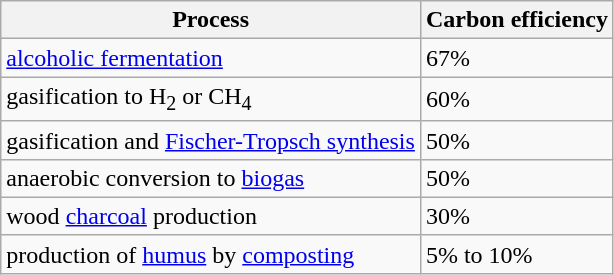<table class="wikitable">
<tr>
<th>Process</th>
<th>Carbon efficiency</th>
</tr>
<tr>
<td><a href='#'>alcoholic fermentation</a></td>
<td>67%</td>
</tr>
<tr>
<td>gasification to H<sub>2</sub> or CH<sub>4</sub></td>
<td>60%</td>
</tr>
<tr>
<td>gasification and <a href='#'>Fischer-Tropsch synthesis</a></td>
<td>50%</td>
</tr>
<tr>
<td>anaerobic conversion to <a href='#'>biogas</a></td>
<td>50%</td>
</tr>
<tr>
<td>wood <a href='#'>charcoal</a> production</td>
<td>30%</td>
</tr>
<tr>
<td>production of <a href='#'>humus</a> by <a href='#'>composting</a></td>
<td>5% to 10%</td>
</tr>
</table>
